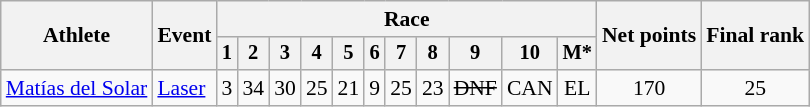<table class="wikitable" border="1" style="font-size:90%">
<tr>
<th rowspan=2>Athlete</th>
<th rowspan=2>Event</th>
<th colspan=11>Race</th>
<th rowspan=2>Net points</th>
<th rowspan=2>Final rank</th>
</tr>
<tr style="font-size:95%">
<th>1</th>
<th>2</th>
<th>3</th>
<th>4</th>
<th>5</th>
<th>6</th>
<th>7</th>
<th>8</th>
<th>9</th>
<th>10</th>
<th>M*</th>
</tr>
<tr align=center>
<td align=left><a href='#'>Matías del Solar</a></td>
<td align=left><a href='#'>Laser</a></td>
<td>3</td>
<td>34</td>
<td>30</td>
<td>25</td>
<td>21</td>
<td>9</td>
<td>25</td>
<td>23</td>
<td><s>DNF</s></td>
<td>CAN</td>
<td>EL</td>
<td>170</td>
<td>25</td>
</tr>
</table>
